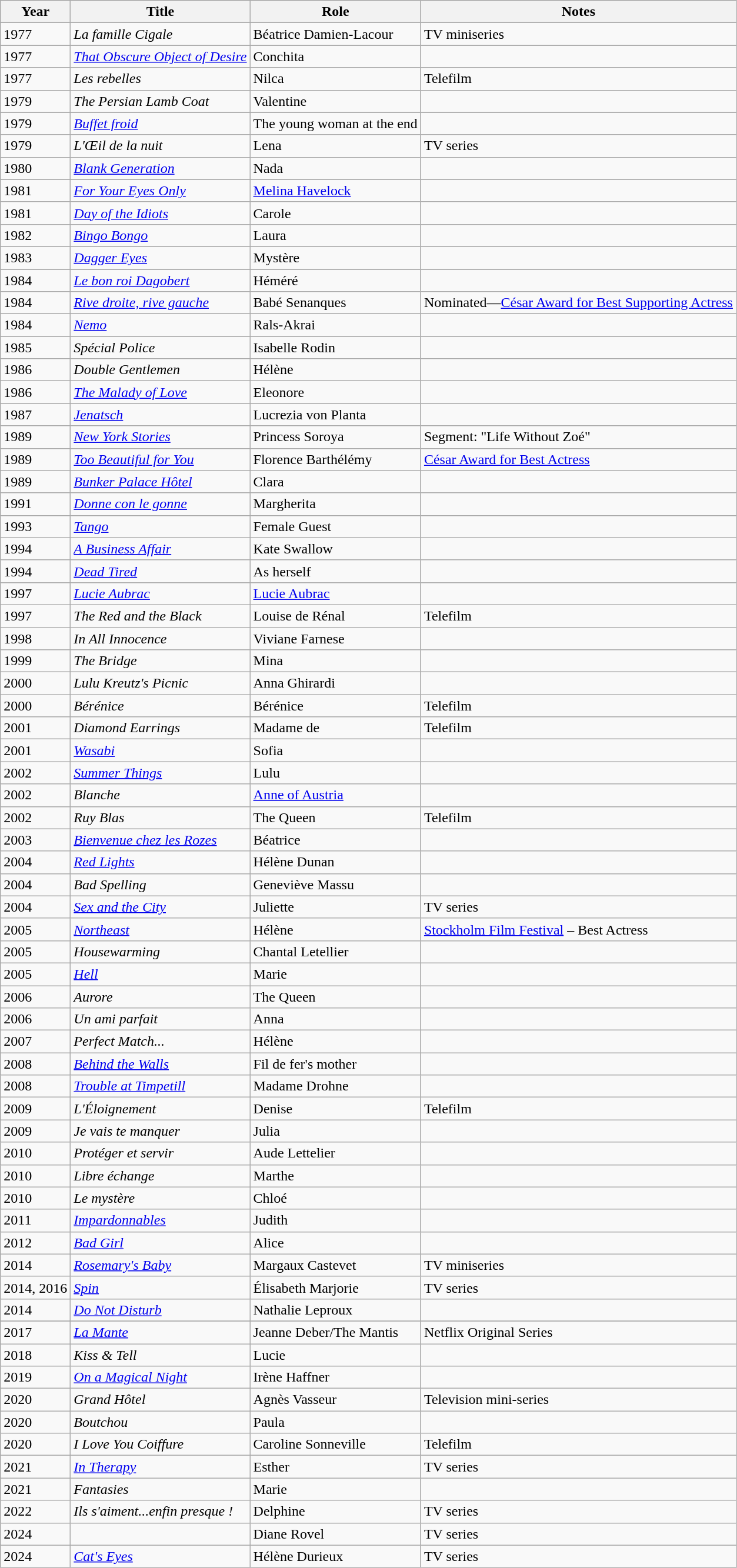<table class="wikitable sortable">
<tr>
<th>Year</th>
<th>Title</th>
<th>Role</th>
<th class="unsortable">Notes</th>
</tr>
<tr>
<td>1977</td>
<td><em>La famille Cigale</em></td>
<td>Béatrice Damien-Lacour</td>
<td>TV miniseries</td>
</tr>
<tr>
<td>1977</td>
<td><em><a href='#'>That Obscure Object of Desire</a></em></td>
<td>Conchita</td>
<td></td>
</tr>
<tr>
<td>1977</td>
<td><em>Les rebelles</em></td>
<td>Nilca</td>
<td>Telefilm</td>
</tr>
<tr>
<td>1979</td>
<td><em>The Persian Lamb Coat</em></td>
<td>Valentine</td>
<td></td>
</tr>
<tr>
<td>1979</td>
<td><em><a href='#'>Buffet froid</a></em></td>
<td>The young woman at the end</td>
<td></td>
</tr>
<tr>
<td>1979</td>
<td><em>L'Œil de la nuit</em></td>
<td>Lena</td>
<td>TV series</td>
</tr>
<tr>
<td>1980</td>
<td><em><a href='#'>Blank Generation</a></em></td>
<td>Nada</td>
<td></td>
</tr>
<tr>
<td>1981</td>
<td><em><a href='#'>For Your Eyes Only</a></em></td>
<td><a href='#'>Melina Havelock</a></td>
<td></td>
</tr>
<tr>
<td>1981</td>
<td><em><a href='#'>Day of the Idiots</a></em></td>
<td>Carole</td>
<td></td>
</tr>
<tr>
<td>1982</td>
<td><em><a href='#'>Bingo Bongo</a></em></td>
<td>Laura</td>
<td></td>
</tr>
<tr>
<td>1983</td>
<td><em><a href='#'>Dagger Eyes</a></em></td>
<td>Mystère</td>
<td></td>
</tr>
<tr>
<td>1984</td>
<td><em><a href='#'>Le bon roi Dagobert</a></em></td>
<td>Héméré</td>
<td></td>
</tr>
<tr>
<td>1984</td>
<td><em><a href='#'>Rive droite, rive gauche</a></em></td>
<td>Babé Senanques</td>
<td>Nominated—<a href='#'>César Award for Best Supporting Actress</a></td>
</tr>
<tr>
<td>1984</td>
<td><em><a href='#'>Nemo</a></em></td>
<td>Rals-Akrai</td>
<td></td>
</tr>
<tr>
<td>1985</td>
<td><em>Spécial Police</em></td>
<td>Isabelle Rodin</td>
<td></td>
</tr>
<tr>
<td>1986</td>
<td><em>Double Gentlemen</em></td>
<td>Hélène</td>
<td></td>
</tr>
<tr>
<td>1986</td>
<td><em><a href='#'>The Malady of Love</a></em></td>
<td>Eleonore</td>
<td></td>
</tr>
<tr>
<td>1987</td>
<td><em><a href='#'>Jenatsch</a></em></td>
<td>Lucrezia von Planta</td>
<td></td>
</tr>
<tr>
<td>1989</td>
<td><em><a href='#'>New York Stories</a></em></td>
<td>Princess Soroya</td>
<td>Segment: "Life Without Zoé"</td>
</tr>
<tr>
<td>1989</td>
<td><em><a href='#'>Too Beautiful for You</a></em></td>
<td>Florence Barthélémy</td>
<td><a href='#'>César Award for Best Actress</a></td>
</tr>
<tr>
<td>1989</td>
<td><em><a href='#'>Bunker Palace Hôtel</a></em></td>
<td>Clara</td>
<td></td>
</tr>
<tr>
<td>1991</td>
<td><em><a href='#'>Donne con le gonne</a></em></td>
<td>Margherita</td>
<td></td>
</tr>
<tr>
<td>1993</td>
<td><em><a href='#'>Tango</a></em></td>
<td>Female Guest</td>
<td></td>
</tr>
<tr>
<td>1994</td>
<td><em><a href='#'>A Business Affair</a></em></td>
<td>Kate Swallow</td>
<td></td>
</tr>
<tr>
<td>1994</td>
<td><em><a href='#'>Dead Tired</a></em></td>
<td>As herself</td>
<td></td>
</tr>
<tr>
<td>1997</td>
<td><em><a href='#'>Lucie Aubrac</a></em></td>
<td><a href='#'>Lucie Aubrac</a></td>
</tr>
<tr>
<td>1997</td>
<td><em>The Red and the Black</em></td>
<td>Louise de Rénal</td>
<td>Telefilm</td>
</tr>
<tr>
<td>1998</td>
<td><em>In All Innocence</em></td>
<td>Viviane Farnese</td>
<td></td>
</tr>
<tr>
<td>1999</td>
<td><em>The Bridge</em></td>
<td>Mina</td>
<td></td>
</tr>
<tr>
<td>2000</td>
<td><em>Lulu Kreutz's Picnic</em></td>
<td>Anna Ghirardi</td>
<td></td>
</tr>
<tr>
<td>2000</td>
<td><em>Bérénice</em></td>
<td>Bérénice</td>
<td>Telefilm</td>
</tr>
<tr>
<td>2001</td>
<td><em>Diamond Earrings</em></td>
<td>Madame de</td>
<td>Telefilm</td>
</tr>
<tr>
<td>2001</td>
<td><em><a href='#'>Wasabi</a></em></td>
<td>Sofia</td>
<td></td>
</tr>
<tr>
<td>2002</td>
<td><em><a href='#'>Summer Things</a></em></td>
<td>Lulu</td>
<td></td>
</tr>
<tr>
<td>2002</td>
<td><em>Blanche</em></td>
<td><a href='#'>Anne of Austria</a></td>
<td></td>
</tr>
<tr>
<td>2002</td>
<td><em>Ruy Blas</em></td>
<td>The Queen</td>
<td>Telefilm</td>
</tr>
<tr>
<td>2003</td>
<td><em><a href='#'>Bienvenue chez les Rozes</a></em></td>
<td>Béatrice</td>
<td></td>
</tr>
<tr>
<td>2004</td>
<td><em><a href='#'>Red Lights</a></em></td>
<td>Hélène Dunan</td>
<td></td>
</tr>
<tr>
<td>2004</td>
<td><em>Bad Spelling</em></td>
<td>Geneviève Massu</td>
<td></td>
</tr>
<tr>
<td>2004</td>
<td><em><a href='#'>Sex and the City</a></em></td>
<td>Juliette</td>
<td>TV series</td>
</tr>
<tr>
<td>2005</td>
<td><em><a href='#'>Northeast</a></em></td>
<td>Hélène</td>
<td><a href='#'>Stockholm Film Festival</a> – Best Actress</td>
</tr>
<tr>
<td>2005</td>
<td><em>Housewarming</em></td>
<td>Chantal Letellier</td>
<td></td>
</tr>
<tr>
<td>2005</td>
<td><em><a href='#'>Hell</a></em></td>
<td>Marie</td>
<td></td>
</tr>
<tr>
<td>2006</td>
<td><em>Aurore</em></td>
<td>The Queen</td>
<td></td>
</tr>
<tr>
<td>2006</td>
<td><em>Un ami parfait</em></td>
<td>Anna</td>
<td></td>
</tr>
<tr>
<td>2007</td>
<td><em>Perfect Match...</em></td>
<td>Hélène</td>
<td></td>
</tr>
<tr>
<td>2008</td>
<td><em><a href='#'>Behind the Walls</a></em></td>
<td>Fil de fer's mother</td>
<td></td>
</tr>
<tr>
<td>2008</td>
<td><em><a href='#'>Trouble at Timpetill</a></em></td>
<td>Madame Drohne</td>
<td></td>
</tr>
<tr>
<td>2009</td>
<td><em>L'Éloignement</em></td>
<td>Denise</td>
<td>Telefilm</td>
</tr>
<tr>
<td>2009</td>
<td><em>Je vais te manquer</em></td>
<td>Julia</td>
<td></td>
</tr>
<tr>
<td>2010</td>
<td><em>Protéger et servir</em></td>
<td>Aude Lettelier</td>
<td></td>
</tr>
<tr>
<td>2010</td>
<td><em>Libre échange</em></td>
<td>Marthe</td>
<td></td>
</tr>
<tr>
<td>2010</td>
<td><em>Le mystère</em></td>
<td>Chloé</td>
<td></td>
</tr>
<tr>
<td>2011</td>
<td><em><a href='#'>Impardonnables</a></em></td>
<td>Judith</td>
<td></td>
</tr>
<tr>
<td>2012</td>
<td><em><a href='#'>Bad Girl</a></em></td>
<td>Alice</td>
<td></td>
</tr>
<tr>
<td>2014</td>
<td><em><a href='#'>Rosemary's Baby</a></em></td>
<td>Margaux Castevet</td>
<td>TV miniseries</td>
</tr>
<tr>
<td>2014, 2016</td>
<td><em><a href='#'>Spin</a></em></td>
<td>Élisabeth Marjorie</td>
<td>TV series</td>
</tr>
<tr>
<td>2014</td>
<td><em><a href='#'>Do Not Disturb</a></em></td>
<td>Nathalie Leproux</td>
<td></td>
</tr>
<tr>
</tr>
<tr>
<td>2017</td>
<td><em><a href='#'>La Mante</a></em></td>
<td>Jeanne Deber/The Mantis</td>
<td>Netflix Original Series</td>
</tr>
<tr>
<td>2018</td>
<td><em>Kiss & Tell</em></td>
<td>Lucie</td>
<td></td>
</tr>
<tr>
<td>2019</td>
<td><em><a href='#'>On a Magical Night</a></em></td>
<td>Irène Haffner</td>
<td></td>
</tr>
<tr>
<td>2020</td>
<td><em>Grand Hôtel</em></td>
<td>Agnès Vasseur</td>
<td>Television mini-series</td>
</tr>
<tr>
<td>2020</td>
<td><em>Boutchou</em></td>
<td>Paula</td>
<td></td>
</tr>
<tr>
<td>2020</td>
<td><em>I Love You Coiffure</em></td>
<td>Caroline Sonneville</td>
<td>Telefilm</td>
</tr>
<tr>
<td>2021</td>
<td><em><a href='#'>In Therapy</a></em></td>
<td>Esther</td>
<td>TV series</td>
</tr>
<tr>
<td>2021</td>
<td><em>Fantasies</em></td>
<td>Marie</td>
<td></td>
</tr>
<tr>
<td>2022</td>
<td><em>Ils s'aiment...enfin presque !</em></td>
<td>Delphine</td>
<td>TV series</td>
</tr>
<tr>
<td>2024</td>
<td><em></em></td>
<td>Diane Rovel</td>
<td>TV series</td>
</tr>
<tr>
<td>2024</td>
<td><em><a href='#'>Cat's Eyes</a></em></td>
<td>Hélène Durieux</td>
<td>TV series</td>
</tr>
</table>
